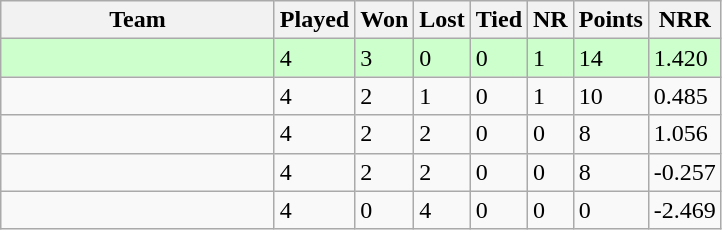<table class="wikitable">
<tr>
<th width=175>Team</th>
<th>Played</th>
<th>Won</th>
<th>Lost</th>
<th>Tied</th>
<th>NR</th>
<th>Points</th>
<th>NRR</th>
</tr>
<tr style="background:#ccffcc">
<td></td>
<td>4</td>
<td>3</td>
<td>0</td>
<td>0</td>
<td>1</td>
<td>14</td>
<td>1.420</td>
</tr>
<tr>
<td></td>
<td>4</td>
<td>2</td>
<td>1</td>
<td>0</td>
<td>1</td>
<td>10</td>
<td>0.485</td>
</tr>
<tr>
<td></td>
<td>4</td>
<td>2</td>
<td>2</td>
<td>0</td>
<td>0</td>
<td>8</td>
<td>1.056</td>
</tr>
<tr>
<td></td>
<td>4</td>
<td>2</td>
<td>2</td>
<td>0</td>
<td>0</td>
<td>8</td>
<td>-0.257</td>
</tr>
<tr>
<td></td>
<td>4</td>
<td>0</td>
<td>4</td>
<td>0</td>
<td>0</td>
<td>0</td>
<td>-2.469</td>
</tr>
</table>
